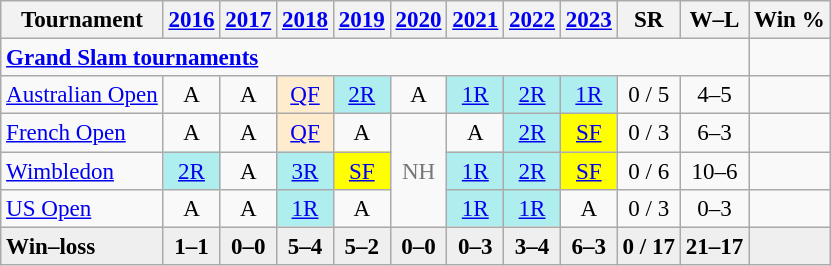<table class=wikitable style=text-align:center;font-size:96%>
<tr>
<th>Tournament</th>
<th><a href='#'>2016</a></th>
<th><a href='#'>2017</a></th>
<th><a href='#'>2018</a></th>
<th><a href='#'>2019</a></th>
<th><a href='#'>2020</a></th>
<th><a href='#'>2021</a></th>
<th><a href='#'>2022</a></th>
<th><a href='#'>2023</a></th>
<th>SR</th>
<th>W–L</th>
<th>Win %</th>
</tr>
<tr>
<td colspan="11" align="left"><strong><a href='#'>Grand Slam tournaments</a></strong></td>
</tr>
<tr>
<td align=left><a href='#'>Australian Open</a></td>
<td>A</td>
<td>A</td>
<td bgcolor=ffebcd><a href='#'>QF</a></td>
<td bgcolor=afeeee><a href='#'>2R</a></td>
<td>A</td>
<td bgcolor=afeeee><a href='#'>1R</a></td>
<td bgcolor=afeeee><a href='#'>2R</a></td>
<td bgcolor=afeeee><a href='#'>1R</a></td>
<td>0 / 5</td>
<td>4–5</td>
<td></td>
</tr>
<tr>
<td align=left><a href='#'>French Open</a></td>
<td>A</td>
<td>A</td>
<td bgcolor=ffebcd><a href='#'>QF</a></td>
<td>A</td>
<td rowspan="3" style="color:#767676">NH</td>
<td>A</td>
<td bgcolor=afeeee><a href='#'>2R</a></td>
<td bgcolor=yellow><a href='#'>SF</a></td>
<td>0 / 3</td>
<td>6–3</td>
<td></td>
</tr>
<tr>
<td align=left><a href='#'>Wimbledon</a></td>
<td bgcolor=afeeee><a href='#'>2R</a></td>
<td>A</td>
<td bgcolor=afeeee><a href='#'>3R</a></td>
<td bgcolor=yellow><a href='#'>SF</a></td>
<td bgcolor=afeeee><a href='#'>1R</a></td>
<td bgcolor=afeeee><a href='#'>2R</a></td>
<td bgcolor=yellow><a href='#'>SF</a></td>
<td>0 / 6</td>
<td>10–6</td>
<td></td>
</tr>
<tr>
<td align=left><a href='#'>US Open</a></td>
<td>A</td>
<td>A</td>
<td bgcolor=afeeee><a href='#'>1R</a></td>
<td>A</td>
<td bgcolor=afeeee><a href='#'>1R</a></td>
<td bgcolor=afeeee><a href='#'>1R</a></td>
<td>A</td>
<td>0 / 3</td>
<td>0–3</td>
<td></td>
</tr>
<tr style=font-weight:bold;background:#efefef>
<td style=text-align:left>Win–loss</td>
<td>1–1</td>
<td>0–0</td>
<td>5–4</td>
<td>5–2</td>
<td>0–0</td>
<td>0–3</td>
<td>3–4</td>
<td>6–3</td>
<td>0 / 17</td>
<td>21–17</td>
<td></td>
</tr>
</table>
